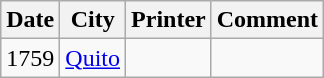<table class="wikitable">
<tr>
<th>Date</th>
<th>City</th>
<th>Printer</th>
<th>Comment</th>
</tr>
<tr>
<td>1759</td>
<td><a href='#'>Quito</a></td>
<td></td>
<td></td>
</tr>
</table>
